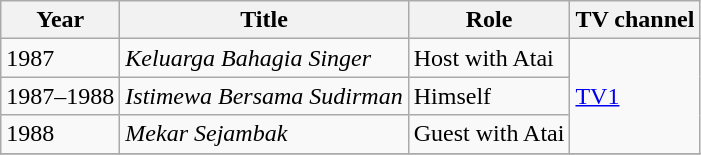<table class="wikitable">
<tr>
<th>Year</th>
<th>Title</th>
<th>Role</th>
<th>TV channel</th>
</tr>
<tr>
<td>1987</td>
<td><em>Keluarga Bahagia Singer</em></td>
<td>Host with Atai</td>
<td rowspan="3"><a href='#'>TV1</a></td>
</tr>
<tr>
<td>1987–1988</td>
<td><em>Istimewa Bersama Sudirman</em></td>
<td>Himself</td>
</tr>
<tr>
<td>1988</td>
<td><em>Mekar Sejambak</em></td>
<td>Guest with Atai</td>
</tr>
<tr>
</tr>
</table>
